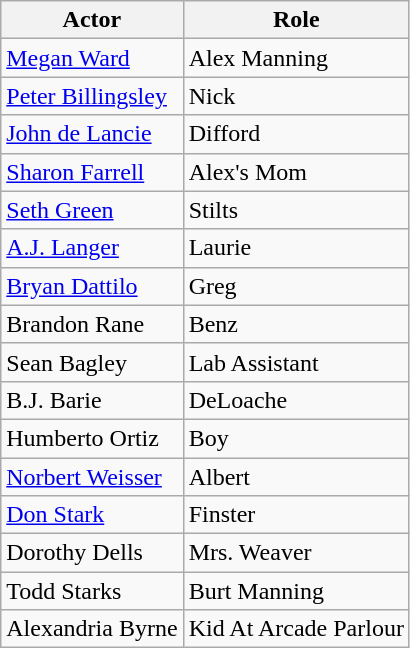<table class="wikitable sortable">
<tr>
<th>Actor</th>
<th>Role</th>
</tr>
<tr>
<td><a href='#'>Megan Ward</a></td>
<td>Alex Manning</td>
</tr>
<tr>
<td><a href='#'>Peter Billingsley</a></td>
<td>Nick</td>
</tr>
<tr>
<td><a href='#'>John de Lancie</a></td>
<td>Difford</td>
</tr>
<tr>
<td><a href='#'>Sharon Farrell</a></td>
<td>Alex's Mom</td>
</tr>
<tr>
<td><a href='#'>Seth Green</a></td>
<td>Stilts</td>
</tr>
<tr>
<td><a href='#'>A.J. Langer</a></td>
<td>Laurie</td>
</tr>
<tr>
<td><a href='#'>Bryan Dattilo</a></td>
<td>Greg</td>
</tr>
<tr>
<td>Brandon Rane</td>
<td>Benz</td>
</tr>
<tr>
<td>Sean Bagley</td>
<td>Lab Assistant</td>
</tr>
<tr>
<td>B.J. Barie</td>
<td>DeLoache</td>
</tr>
<tr>
<td>Humberto Ortiz</td>
<td>Boy</td>
</tr>
<tr>
<td><a href='#'>Norbert Weisser</a></td>
<td>Albert</td>
</tr>
<tr>
<td><a href='#'>Don Stark</a></td>
<td>Finster</td>
</tr>
<tr>
<td>Dorothy Dells</td>
<td>Mrs. Weaver</td>
</tr>
<tr>
<td>Todd Starks</td>
<td>Burt Manning</td>
</tr>
<tr>
<td>Alexandria Byrne</td>
<td>Kid At Arcade Parlour</td>
</tr>
</table>
